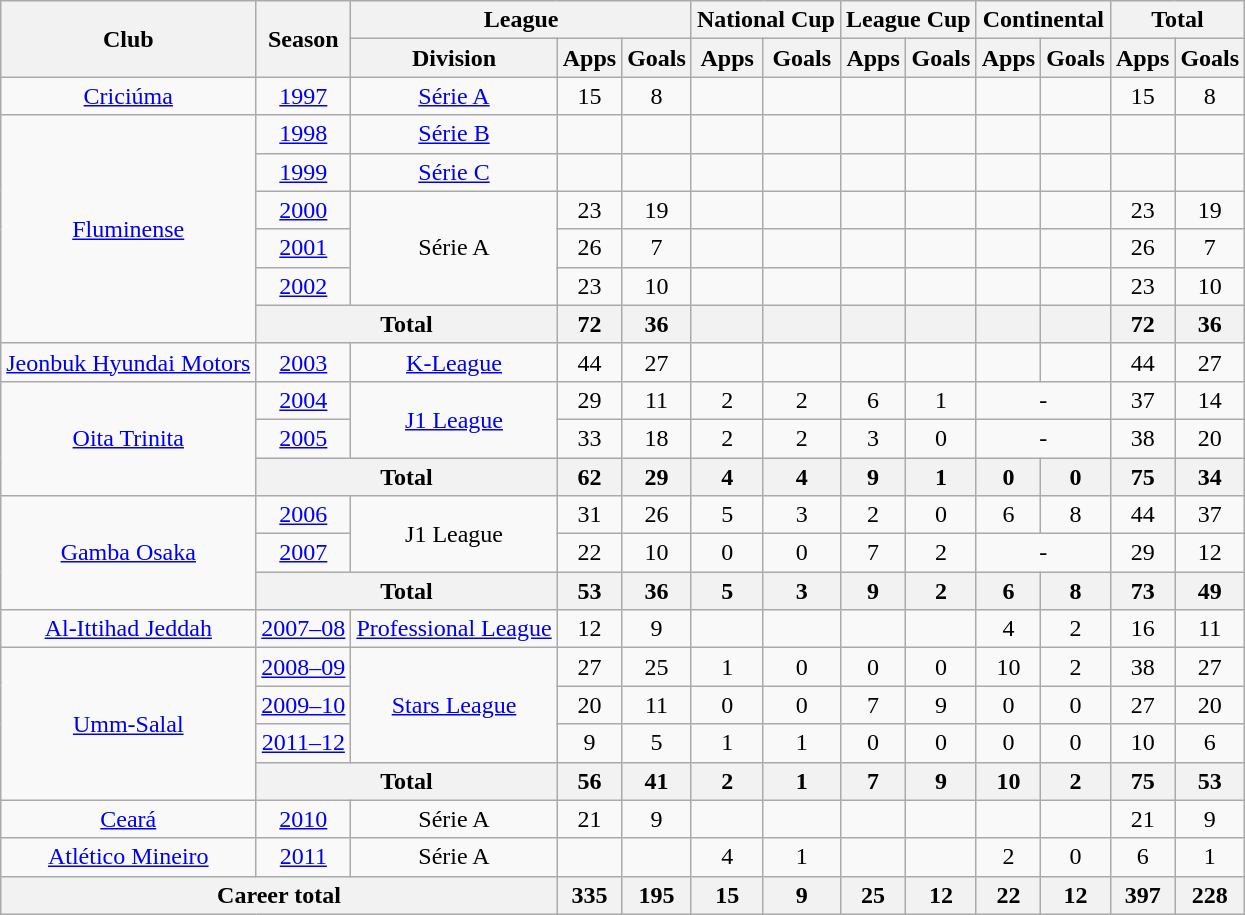<table class="wikitable" style="text-align:center">
<tr>
<th rowspan="2">Club</th>
<th rowspan="2">Season</th>
<th colspan="3">League</th>
<th colspan="2">National Cup</th>
<th colspan="2">League Cup</th>
<th colspan="2">Continental</th>
<th colspan="2">Total</th>
</tr>
<tr>
<th>Division</th>
<th>Apps</th>
<th>Goals</th>
<th>Apps</th>
<th>Goals</th>
<th>Apps</th>
<th>Goals</th>
<th>Apps</th>
<th>Goals</th>
<th>Apps</th>
<th>Goals</th>
</tr>
<tr>
<td><a href='#'>Criciúma</a></td>
<td><a href='#'>1997</a></td>
<td><a href='#'>Série A</a></td>
<td>15</td>
<td>8</td>
<td></td>
<td></td>
<td></td>
<td></td>
<td></td>
<td></td>
<td>15</td>
<td>8</td>
</tr>
<tr>
<td rowspan="6"><a href='#'>Fluminense</a></td>
<td><a href='#'>1998</a></td>
<td><a href='#'>Série B</a></td>
<td></td>
<td></td>
<td></td>
<td></td>
<td></td>
<td></td>
<td></td>
<td></td>
<td></td>
<td></td>
</tr>
<tr>
<td><a href='#'>1999</a></td>
<td><a href='#'>Série C</a></td>
<td></td>
<td></td>
<td></td>
<td></td>
<td></td>
<td></td>
<td></td>
<td></td>
<td></td>
<td></td>
</tr>
<tr>
<td><a href='#'>2000</a></td>
<td rowspan="3">Série A</td>
<td>23</td>
<td>19</td>
<td></td>
<td></td>
<td></td>
<td></td>
<td></td>
<td></td>
<td>23</td>
<td>19</td>
</tr>
<tr>
<td><a href='#'>2001</a></td>
<td>26</td>
<td>7</td>
<td></td>
<td></td>
<td></td>
<td></td>
<td></td>
<td></td>
<td>26</td>
<td>7</td>
</tr>
<tr>
<td><a href='#'>2002</a></td>
<td>23</td>
<td>10</td>
<td></td>
<td></td>
<td></td>
<td></td>
<td></td>
<td></td>
<td>23</td>
<td>10</td>
</tr>
<tr>
<th colspan="2">Total</th>
<th>72</th>
<th>36</th>
<th></th>
<th></th>
<th></th>
<th></th>
<th></th>
<th></th>
<th>72</th>
<th>36</th>
</tr>
<tr>
<td><a href='#'>Jeonbuk Hyundai Motors</a></td>
<td><a href='#'>2003</a></td>
<td><a href='#'>K-League</a></td>
<td>44</td>
<td>27</td>
<td></td>
<td></td>
<td></td>
<td></td>
<td></td>
<td></td>
<td>44</td>
<td>27</td>
</tr>
<tr>
<td rowspan="3"><a href='#'>Oita Trinita</a></td>
<td><a href='#'>2004</a></td>
<td rowspan="2"><a href='#'>J1 League</a></td>
<td>29</td>
<td>11</td>
<td>2</td>
<td>2</td>
<td>6</td>
<td>1</td>
<td colspan="2">-</td>
<td>37</td>
<td>14</td>
</tr>
<tr>
<td><a href='#'>2005</a></td>
<td>33</td>
<td>18</td>
<td>2</td>
<td>2</td>
<td>3</td>
<td>0</td>
<td colspan="2">-</td>
<td>38</td>
<td>20</td>
</tr>
<tr>
<th colspan="2">Total</th>
<th>62</th>
<th>29</th>
<th>4</th>
<th>4</th>
<th>9</th>
<th>1</th>
<th>0</th>
<th>0</th>
<th>75</th>
<th>34</th>
</tr>
<tr>
<td rowspan="3"><a href='#'>Gamba Osaka</a></td>
<td><a href='#'>2006</a></td>
<td rowspan="2">J1 League</td>
<td>31</td>
<td>26</td>
<td>5</td>
<td>3</td>
<td>2</td>
<td>0</td>
<td>6</td>
<td>8</td>
<td>44</td>
<td>37</td>
</tr>
<tr>
<td><a href='#'>2007</a></td>
<td>22</td>
<td>10</td>
<td>0</td>
<td>0</td>
<td>7</td>
<td>2</td>
<td colspan="2">-</td>
<td>29</td>
<td>12</td>
</tr>
<tr>
<th colspan="2">Total</th>
<th>53</th>
<th>36</th>
<th>5</th>
<th>3</th>
<th>9</th>
<th>2</th>
<th>6</th>
<th>8</th>
<th>73</th>
<th>49</th>
</tr>
<tr>
<td><a href='#'>Al-Ittihad Jeddah</a></td>
<td><a href='#'>2007–08</a></td>
<td><a href='#'>Professional League</a></td>
<td>12</td>
<td>9</td>
<td></td>
<td></td>
<td></td>
<td></td>
<td>4</td>
<td>2</td>
<td>16</td>
<td>11</td>
</tr>
<tr>
<td rowspan="4"><a href='#'>Umm-Salal</a></td>
<td><a href='#'>2008–09</a></td>
<td rowspan="3"><a href='#'>Stars League</a></td>
<td>27</td>
<td>25</td>
<td>1</td>
<td>0</td>
<td>0</td>
<td>0</td>
<td>10</td>
<td>2</td>
<td>38</td>
<td>27</td>
</tr>
<tr>
<td><a href='#'>2009–10</a></td>
<td>20</td>
<td>11</td>
<td>0</td>
<td>0</td>
<td>7</td>
<td>9</td>
<td>0</td>
<td>0</td>
<td>27</td>
<td>20</td>
</tr>
<tr>
<td><a href='#'>2011–12</a></td>
<td>9</td>
<td>5</td>
<td>1</td>
<td>1</td>
<td>0</td>
<td>0</td>
<td>0</td>
<td>0</td>
<td>10</td>
<td>6</td>
</tr>
<tr>
<th colspan="2">Total</th>
<th>56</th>
<th>41</th>
<th>2</th>
<th>1</th>
<th>7</th>
<th>9</th>
<th>10</th>
<th>2</th>
<th>75</th>
<th>53</th>
</tr>
<tr>
<td><a href='#'>Ceará</a></td>
<td><a href='#'>2010</a></td>
<td>Série A</td>
<td>21</td>
<td>9</td>
<td></td>
<td></td>
<td></td>
<td></td>
<td></td>
<td></td>
<td>21</td>
<td>9</td>
</tr>
<tr>
<td><a href='#'>Atlético Mineiro</a></td>
<td><a href='#'>2011</a></td>
<td>Série A</td>
<td></td>
<td></td>
<td>4</td>
<td>1</td>
<td></td>
<td></td>
<td>2</td>
<td>0</td>
<td>6</td>
<td>1</td>
</tr>
<tr>
<th colspan="3">Career total</th>
<th>335</th>
<th>195</th>
<th>15</th>
<th>9</th>
<th>25</th>
<th>12</th>
<th>22</th>
<th>12</th>
<th>397</th>
<th>228</th>
</tr>
</table>
